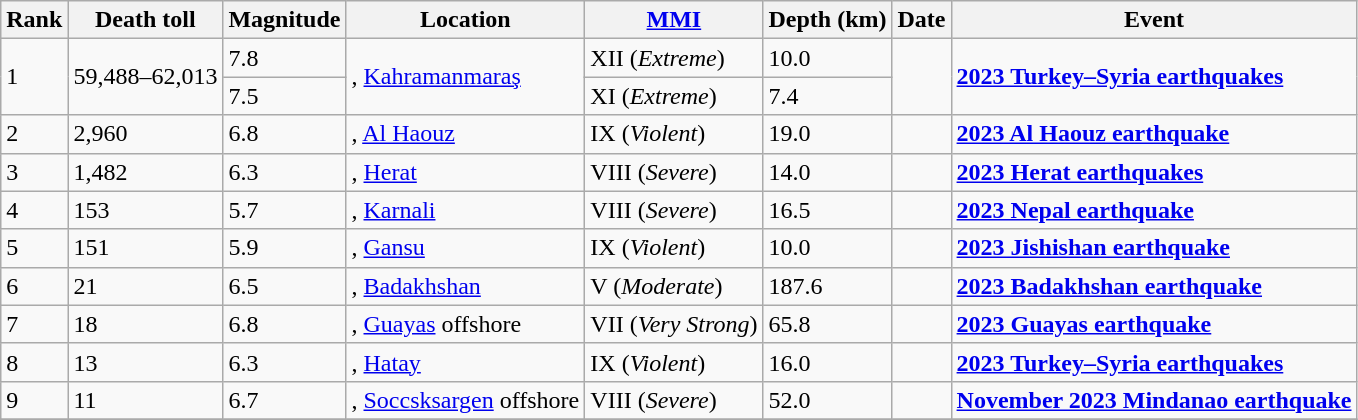<table class="sortable wikitable" style="font-size:100%;">
<tr>
<th>Rank</th>
<th>Death toll</th>
<th>Magnitude</th>
<th>Location</th>
<th><a href='#'>MMI</a></th>
<th>Depth (km)</th>
<th>Date</th>
<th>Event</th>
</tr>
<tr>
<td rowspan="2">1</td>
<td rowspan="2">59,488–62,013</td>
<td>7.8</td>
<td rowspan="2">, <a href='#'>Kahramanmaraş</a></td>
<td>XII (<em>Extreme</em>)</td>
<td>10.0</td>
<td rowspan="2"></td>
<td rowspan="2"><strong><a href='#'>2023 Turkey–Syria earthquakes</a></strong></td>
</tr>
<tr>
<td>7.5</td>
<td>XI (<em>Extreme</em>)</td>
<td>7.4</td>
</tr>
<tr>
<td>2</td>
<td>2,960</td>
<td>6.8</td>
<td>, <a href='#'>Al Haouz</a></td>
<td>IX (<em>Violent</em>)</td>
<td>19.0</td>
<td></td>
<td><strong><a href='#'>2023 Al Haouz earthquake</a></strong></td>
</tr>
<tr>
<td>3</td>
<td>1,482</td>
<td>6.3</td>
<td>, <a href='#'>Herat</a></td>
<td>VIII (<em>Severe</em>)</td>
<td>14.0</td>
<td></td>
<td><strong><a href='#'>2023 Herat earthquakes</a></strong></td>
</tr>
<tr>
<td>4</td>
<td>153</td>
<td>5.7</td>
<td>, <a href='#'>Karnali</a></td>
<td>VIII (<em>Severe</em>)</td>
<td>16.5</td>
<td></td>
<td><strong><a href='#'>2023 Nepal earthquake</a></strong></td>
</tr>
<tr>
<td>5</td>
<td>151</td>
<td>5.9</td>
<td>, <a href='#'>Gansu</a></td>
<td>IX (<em>Violent</em>)</td>
<td>10.0</td>
<td></td>
<td><strong><a href='#'>2023 Jishishan earthquake</a></strong></td>
</tr>
<tr>
<td>6</td>
<td>21</td>
<td>6.5</td>
<td>, <a href='#'>Badakhshan</a></td>
<td>V (<em>Moderate</em>)</td>
<td>187.6</td>
<td></td>
<td><strong><a href='#'>2023 Badakhshan earthquake</a></strong></td>
</tr>
<tr>
<td>7</td>
<td>18</td>
<td>6.8</td>
<td>, <a href='#'>Guayas</a> offshore</td>
<td>VII (<em>Very Strong</em>)</td>
<td>65.8</td>
<td></td>
<td><strong><a href='#'>2023 Guayas earthquake</a></strong></td>
</tr>
<tr>
<td>8</td>
<td>13</td>
<td>6.3</td>
<td>, <a href='#'>Hatay</a></td>
<td>IX (<em>Violent</em>)</td>
<td>16.0</td>
<td></td>
<td><strong><a href='#'>2023 Turkey–Syria earthquakes</a></strong></td>
</tr>
<tr>
<td>9</td>
<td>11</td>
<td>6.7</td>
<td>, <a href='#'>Soccsksargen</a> offshore</td>
<td>VIII (<em>Severe</em>)</td>
<td>52.0</td>
<td></td>
<td><strong><a href='#'>November 2023 Mindanao earthquake</a></strong></td>
</tr>
<tr>
</tr>
</table>
